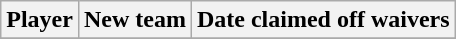<table class="wikitable">
<tr>
<th>Player</th>
<th>New team</th>
<th>Date claimed off waivers</th>
</tr>
<tr>
</tr>
</table>
